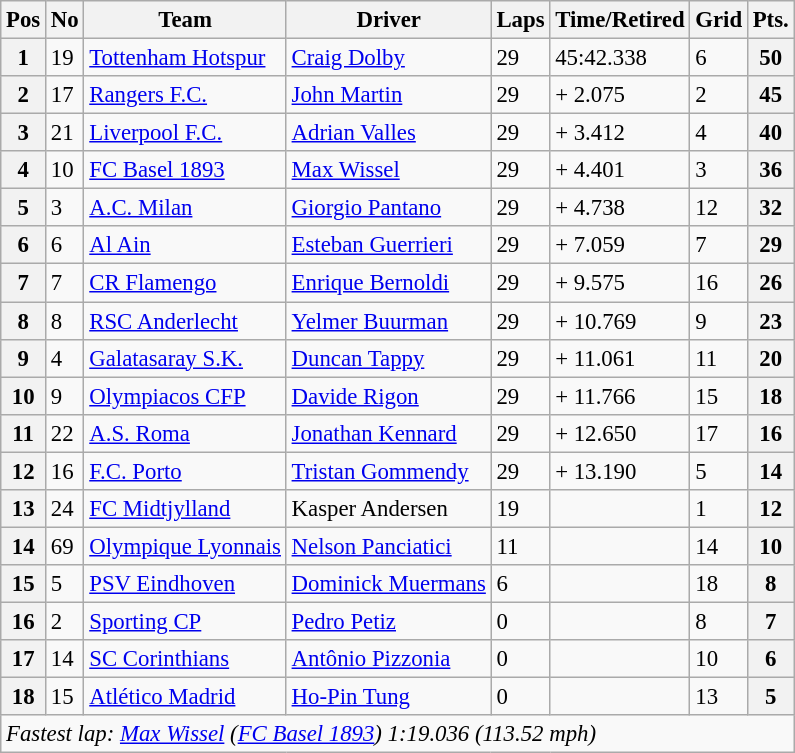<table class="wikitable" style="font-size: 95%">
<tr>
<th>Pos</th>
<th>No</th>
<th>Team</th>
<th>Driver</th>
<th>Laps</th>
<th>Time/Retired</th>
<th>Grid</th>
<th>Pts.</th>
</tr>
<tr>
<th>1</th>
<td>19</td>
<td> <a href='#'>Tottenham Hotspur</a></td>
<td> <a href='#'>Craig Dolby</a></td>
<td>29</td>
<td>45:42.338</td>
<td>6</td>
<th>50</th>
</tr>
<tr>
<th>2</th>
<td>17</td>
<td> <a href='#'>Rangers F.C.</a></td>
<td> <a href='#'>John Martin</a></td>
<td>29</td>
<td>+ 2.075</td>
<td>2</td>
<th>45</th>
</tr>
<tr>
<th>3</th>
<td>21</td>
<td> <a href='#'>Liverpool F.C.</a></td>
<td> <a href='#'>Adrian Valles</a></td>
<td>29</td>
<td>+ 3.412</td>
<td>4</td>
<th>40</th>
</tr>
<tr>
<th>4</th>
<td>10</td>
<td> <a href='#'>FC Basel 1893</a></td>
<td> <a href='#'>Max Wissel</a></td>
<td>29</td>
<td>+ 4.401</td>
<td>3</td>
<th>36</th>
</tr>
<tr>
<th>5</th>
<td>3</td>
<td> <a href='#'>A.C. Milan</a></td>
<td> <a href='#'>Giorgio Pantano</a></td>
<td>29</td>
<td>+ 4.738</td>
<td>12</td>
<th>32</th>
</tr>
<tr>
<th>6</th>
<td>6</td>
<td> <a href='#'>Al Ain</a></td>
<td> <a href='#'>Esteban Guerrieri</a></td>
<td>29</td>
<td>+ 7.059</td>
<td>7</td>
<th>29</th>
</tr>
<tr>
<th>7</th>
<td>7</td>
<td> <a href='#'>CR Flamengo</a></td>
<td> <a href='#'>Enrique Bernoldi</a></td>
<td>29</td>
<td>+ 9.575</td>
<td>16</td>
<th>26</th>
</tr>
<tr>
<th>8</th>
<td>8</td>
<td> <a href='#'>RSC Anderlecht</a></td>
<td> <a href='#'>Yelmer Buurman</a></td>
<td>29</td>
<td>+ 10.769</td>
<td>9</td>
<th>23</th>
</tr>
<tr>
<th>9</th>
<td>4</td>
<td> <a href='#'>Galatasaray S.K.</a></td>
<td> <a href='#'>Duncan Tappy</a></td>
<td>29</td>
<td>+ 11.061</td>
<td>11</td>
<th>20</th>
</tr>
<tr>
<th>10</th>
<td>9</td>
<td> <a href='#'>Olympiacos CFP</a></td>
<td> <a href='#'>Davide Rigon</a></td>
<td>29</td>
<td>+ 11.766</td>
<td>15</td>
<th>18</th>
</tr>
<tr>
<th>11</th>
<td>22</td>
<td> <a href='#'>A.S. Roma</a></td>
<td> <a href='#'>Jonathan Kennard</a></td>
<td>29</td>
<td>+ 12.650</td>
<td>17</td>
<th>16</th>
</tr>
<tr>
<th>12</th>
<td>16</td>
<td> <a href='#'>F.C. Porto</a></td>
<td> <a href='#'>Tristan Gommendy</a></td>
<td>29</td>
<td>+ 13.190</td>
<td>5</td>
<th>14</th>
</tr>
<tr>
<th>13</th>
<td>24</td>
<td> <a href='#'>FC Midtjylland</a></td>
<td> Kasper Andersen</td>
<td>19</td>
<td></td>
<td>1</td>
<th>12</th>
</tr>
<tr>
<th>14</th>
<td>69</td>
<td> <a href='#'>Olympique Lyonnais</a></td>
<td> <a href='#'>Nelson Panciatici</a></td>
<td>11</td>
<td></td>
<td>14</td>
<th>10</th>
</tr>
<tr>
<th>15</th>
<td>5</td>
<td> <a href='#'>PSV Eindhoven</a></td>
<td> <a href='#'>Dominick Muermans</a></td>
<td>6</td>
<td></td>
<td>18</td>
<th>8</th>
</tr>
<tr>
<th>16</th>
<td>2</td>
<td> <a href='#'>Sporting CP</a></td>
<td> <a href='#'>Pedro Petiz</a></td>
<td>0</td>
<td></td>
<td>8</td>
<th>7</th>
</tr>
<tr>
<th>17</th>
<td>14</td>
<td> <a href='#'>SC Corinthians</a></td>
<td> <a href='#'>Antônio Pizzonia</a></td>
<td>0</td>
<td></td>
<td>10</td>
<th>6</th>
</tr>
<tr>
<th>18</th>
<td>15</td>
<td> <a href='#'>Atlético Madrid</a></td>
<td> <a href='#'>Ho-Pin Tung</a></td>
<td>0</td>
<td></td>
<td>13</td>
<th>5</th>
</tr>
<tr>
<td colspan=8><em>Fastest lap: <a href='#'>Max Wissel</a> (<a href='#'>FC Basel 1893</a>) 1:19.036 (113.52 mph)</em></td>
</tr>
</table>
